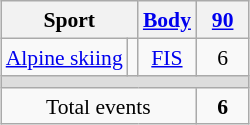<table class="wikitable collapsible" style="margin:0.5em auto;font-size:90%;line-height:1.25;text-align:center">
<tr>
<th colspan="2">Sport</th>
<th><a href='#'>Body</a></th>
<th style="width:2em"><a href='#'>90</a></th>
</tr>
<tr>
<td style="text-align:left;white-space:nowrap"><a href='#'>Alpine skiing</a></td>
<td></td>
<td><a href='#'>FIS</a></td>
<td>6</td>
</tr>
<tr bgcolor="#DDDDDD">
<td colspan="22" style="font-size:0.2em;line-height:1"> </td>
</tr>
<tr>
<td colspan="3">Total events</td>
<td><strong>6</strong></td>
</tr>
</table>
